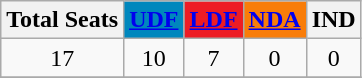<table class="wikitable">
<tr>
<th scope="col">Total Seats</th>
<th scope="col" style="background:#0087BD; color:black;"><a href='#'>UDF</a></th>
<th scope="col" style="background:#ED1C24; color:black;"><a href='#'>LDF</a></th>
<th scope="col" style="background:#F97D09; color:black;"><a href='#'>NDA</a></th>
<th scope="col">IND</th>
</tr>
<tr>
<td align="center">17</td>
<td align="center">10</td>
<td align="center">7</td>
<td align="center">0</td>
<td align="center">0</td>
</tr>
<tr>
</tr>
</table>
